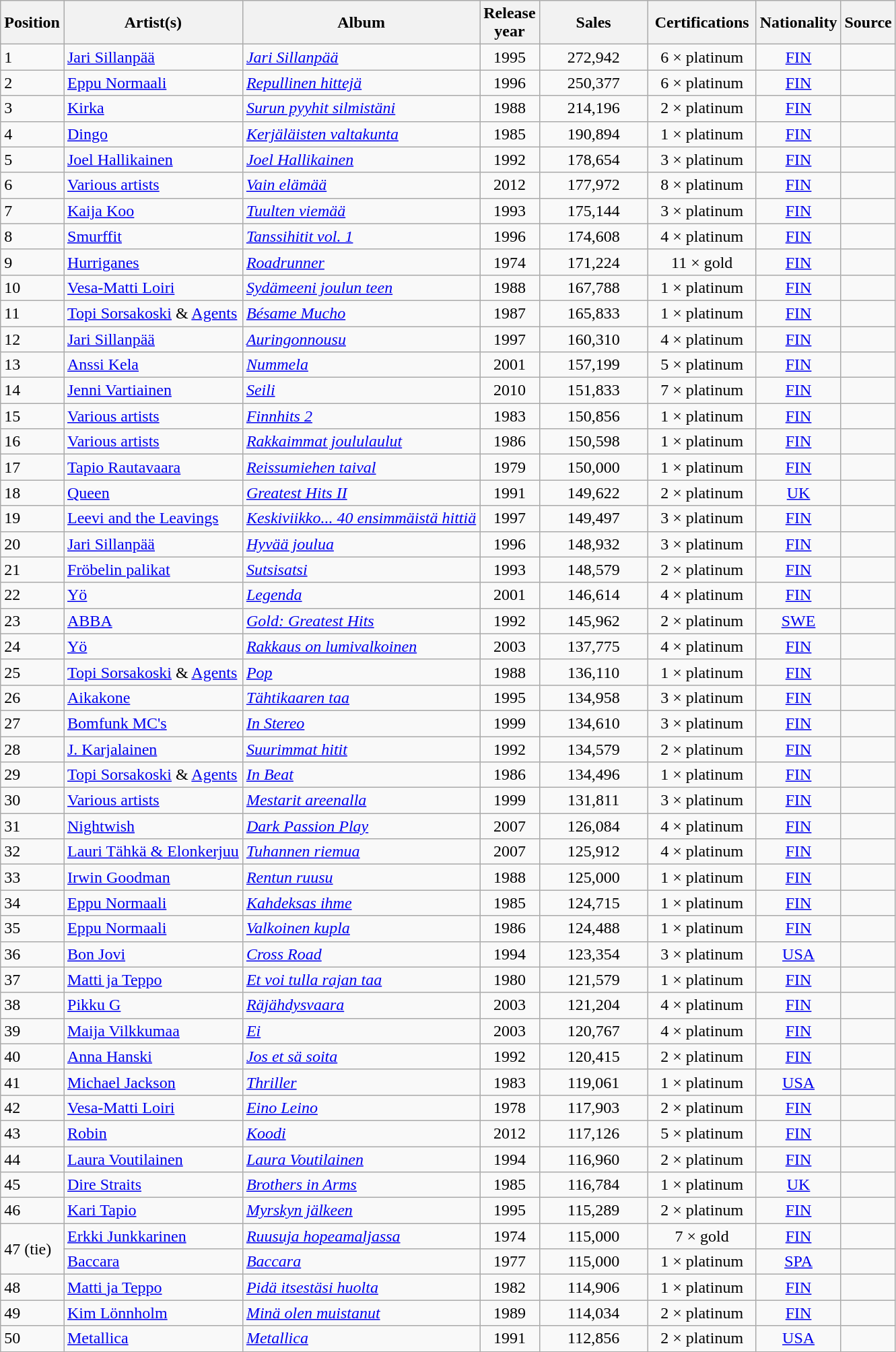<table class="wikitable sortable">
<tr>
<th style="width:30px;">Position</th>
<th>Artist(s)</th>
<th>Album</th>
<th>Release<br>year</th>
<th style="width:100px;">Sales</th>
<th style="width:100px;">Certifications</th>
<th>Nationality</th>
<th>Source</th>
</tr>
<tr>
<td>1</td>
<td><a href='#'>Jari Sillanpää</a></td>
<td><em><a href='#'>Jari Sillanpää</a></em></td>
<td align="center">1995</td>
<td align="center">272,942</td>
<td align="center">6 × platinum</td>
<td style="text-align:center;"><a href='#'>FIN</a></td>
<td align="center"></td>
</tr>
<tr>
<td>2</td>
<td><a href='#'>Eppu Normaali</a></td>
<td><em><a href='#'>Repullinen hittejä</a></em></td>
<td align="center">1996</td>
<td align="center">250,377</td>
<td align="center">6 × platinum</td>
<td style="text-align:center;"><a href='#'>FIN</a></td>
<td align="center"></td>
</tr>
<tr>
<td>3</td>
<td><a href='#'>Kirka</a></td>
<td><em><a href='#'>Surun pyyhit silmistäni</a></em></td>
<td align="center">1988</td>
<td align="center">214,196</td>
<td align="center">2 × platinum</td>
<td style="text-align:center;"><a href='#'>FIN</a></td>
<td align="center"></td>
</tr>
<tr>
<td>4</td>
<td><a href='#'>Dingo</a></td>
<td><em><a href='#'>Kerjäläisten valtakunta</a></em></td>
<td align="center">1985</td>
<td align="center">190,894</td>
<td align="center">1 × platinum</td>
<td style="text-align:center;"><a href='#'>FIN</a></td>
<td align="center"></td>
</tr>
<tr>
<td>5</td>
<td><a href='#'>Joel Hallikainen</a></td>
<td><em><a href='#'>Joel Hallikainen</a></em></td>
<td align="center">1992</td>
<td align="center">178,654</td>
<td align="center">3 × platinum</td>
<td style="text-align:center;"><a href='#'>FIN</a></td>
<td align="center"></td>
</tr>
<tr>
<td>6</td>
<td><a href='#'>Various artists</a></td>
<td><em><a href='#'>Vain elämää</a></em></td>
<td align="center">2012</td>
<td align="center">177,972</td>
<td align="center">8 × platinum</td>
<td style="text-align:center;"><a href='#'>FIN</a></td>
<td align="center"></td>
</tr>
<tr>
<td>7</td>
<td><a href='#'>Kaija Koo</a></td>
<td><em><a href='#'>Tuulten viemää</a></em></td>
<td align="center">1993</td>
<td align="center">175,144</td>
<td align="center">3 × platinum</td>
<td style="text-align:center;"><a href='#'>FIN</a></td>
<td align="center"></td>
</tr>
<tr>
<td>8</td>
<td><a href='#'>Smurffit</a></td>
<td><em><a href='#'>Tanssihitit vol. 1</a></em></td>
<td align="center">1996</td>
<td align="center">174,608</td>
<td align="center">4 × platinum</td>
<td style="text-align:center;"><a href='#'>FIN</a></td>
<td align="center"></td>
</tr>
<tr>
<td>9</td>
<td><a href='#'>Hurriganes</a></td>
<td><em><a href='#'>Roadrunner</a></em></td>
<td align="center">1974</td>
<td align="center">171,224</td>
<td align="center">11 × gold</td>
<td style="text-align:center;"><a href='#'>FIN</a></td>
<td align="center"></td>
</tr>
<tr>
<td>10</td>
<td><a href='#'>Vesa-Matti Loiri</a></td>
<td><em><a href='#'>Sydämeeni joulun teen</a></em></td>
<td align="center">1988</td>
<td align="center">167,788</td>
<td align="center">1 × platinum</td>
<td style="text-align:center;"><a href='#'>FIN</a></td>
<td align="center"></td>
</tr>
<tr>
<td>11</td>
<td><a href='#'>Topi Sorsakoski</a> & <a href='#'>Agents</a></td>
<td><em><a href='#'>Bésame Mucho</a></em></td>
<td align="center">1987</td>
<td align="center">165,833</td>
<td align="center">1 × platinum</td>
<td style="text-align:center;"><a href='#'>FIN</a></td>
<td align="center"></td>
</tr>
<tr>
<td>12</td>
<td><a href='#'>Jari Sillanpää</a></td>
<td><em><a href='#'>Auringonnousu</a></em></td>
<td align="center">1997</td>
<td align="center">160,310</td>
<td align="center">4 × platinum</td>
<td style="text-align:center;"><a href='#'>FIN</a></td>
<td align="center"></td>
</tr>
<tr>
<td>13</td>
<td><a href='#'>Anssi Kela</a></td>
<td><em><a href='#'>Nummela</a></em></td>
<td align="center">2001</td>
<td align="center">157,199</td>
<td align="center">5 × platinum</td>
<td style="text-align:center;"><a href='#'>FIN</a></td>
<td align="center"></td>
</tr>
<tr>
<td>14</td>
<td><a href='#'>Jenni Vartiainen</a></td>
<td><em><a href='#'>Seili</a></em></td>
<td align="center">2010</td>
<td align="center">151,833</td>
<td align="center">7 × platinum</td>
<td style="text-align:center;"><a href='#'>FIN</a></td>
<td align="center"></td>
</tr>
<tr>
<td>15</td>
<td><a href='#'>Various artists</a></td>
<td><em><a href='#'>Finnhits 2</a></em></td>
<td align="center">1983</td>
<td align="center">150,856</td>
<td align="center">1 × platinum</td>
<td style="text-align:center;"><a href='#'>FIN</a></td>
<td align="center"></td>
</tr>
<tr>
<td>16</td>
<td><a href='#'>Various artists</a></td>
<td><em><a href='#'>Rakkaimmat joululaulut</a></em></td>
<td align="center">1986</td>
<td align="center">150,598</td>
<td align="center">1 × platinum</td>
<td style="text-align:center;"><a href='#'>FIN</a></td>
<td align="center"></td>
</tr>
<tr>
<td>17</td>
<td><a href='#'>Tapio Rautavaara</a></td>
<td><em><a href='#'>Reissumiehen taival</a></em></td>
<td align="center">1979</td>
<td align="center">150,000</td>
<td align="center">1 × platinum</td>
<td style="text-align:center;"><a href='#'>FIN</a></td>
<td align="center"></td>
</tr>
<tr>
<td>18</td>
<td><a href='#'>Queen</a></td>
<td><em><a href='#'>Greatest Hits II</a></em></td>
<td align="center">1991</td>
<td align="center">149,622</td>
<td align="center">2 × platinum</td>
<td style="text-align:center;"><a href='#'>UK</a></td>
<td align="center"></td>
</tr>
<tr>
<td>19</td>
<td><a href='#'>Leevi and the Leavings</a></td>
<td><em><a href='#'>Keskiviikko... 40 ensimmäistä hittiä</a></em></td>
<td align="center">1997</td>
<td align="center">149,497</td>
<td align="center">3 × platinum</td>
<td style="text-align:center;"><a href='#'>FIN</a></td>
<td align="center"></td>
</tr>
<tr>
<td>20</td>
<td><a href='#'>Jari Sillanpää</a></td>
<td><em><a href='#'>Hyvää joulua</a></em></td>
<td align="center">1996</td>
<td align="center">148,932</td>
<td align="center">3 × platinum</td>
<td style="text-align:center;"><a href='#'>FIN</a></td>
<td align="center"></td>
</tr>
<tr>
<td>21</td>
<td><a href='#'>Fröbelin palikat</a></td>
<td><em><a href='#'>Sutsisatsi</a></em></td>
<td align="center">1993</td>
<td align="center">148,579</td>
<td align="center">2 × platinum</td>
<td style="text-align:center;"><a href='#'>FIN</a></td>
<td align="center"></td>
</tr>
<tr>
<td>22</td>
<td><a href='#'>Yö</a></td>
<td><em><a href='#'>Legenda</a></em></td>
<td align="center">2001</td>
<td align="center">146,614</td>
<td align="center">4 × platinum</td>
<td style="text-align:center;"><a href='#'>FIN</a></td>
<td align="center"></td>
</tr>
<tr>
<td>23</td>
<td><a href='#'>ABBA</a></td>
<td><em><a href='#'>Gold: Greatest Hits</a></em></td>
<td align="center">1992</td>
<td align="center">145,962</td>
<td align="center">2 × platinum</td>
<td style="text-align:center;"><a href='#'>SWE</a></td>
<td align="center"></td>
</tr>
<tr>
<td>24</td>
<td><a href='#'>Yö</a></td>
<td><em><a href='#'>Rakkaus on lumivalkoinen</a></em></td>
<td align="center">2003</td>
<td align="center">137,775</td>
<td align="center">4 × platinum</td>
<td style="text-align:center;"><a href='#'>FIN</a></td>
<td align="center"></td>
</tr>
<tr>
<td>25</td>
<td><a href='#'>Topi Sorsakoski</a> & <a href='#'>Agents</a></td>
<td><em><a href='#'>Pop</a></em></td>
<td align="center">1988</td>
<td align="center">136,110</td>
<td align="center">1 × platinum</td>
<td style="text-align:center;"><a href='#'>FIN</a></td>
<td align="center"></td>
</tr>
<tr>
<td>26</td>
<td><a href='#'>Aikakone</a></td>
<td><em><a href='#'>Tähtikaaren taa</a></em></td>
<td align="center">1995</td>
<td align="center">134,958</td>
<td align="center">3 × platinum</td>
<td style="text-align:center;"><a href='#'>FIN</a></td>
<td align="center"></td>
</tr>
<tr>
<td>27</td>
<td><a href='#'>Bomfunk MC's</a></td>
<td><em><a href='#'>In Stereo</a></em></td>
<td align="center">1999</td>
<td align="center">134,610</td>
<td align="center">3 × platinum</td>
<td style="text-align:center;"><a href='#'>FIN</a></td>
<td align="center"></td>
</tr>
<tr>
<td>28</td>
<td><a href='#'>J. Karjalainen</a></td>
<td><em><a href='#'>Suurimmat hitit</a></em></td>
<td align="center">1992</td>
<td align="center">134,579</td>
<td align="center">2 × platinum</td>
<td style="text-align:center;"><a href='#'>FIN</a></td>
<td align="center"></td>
</tr>
<tr>
<td>29</td>
<td><a href='#'>Topi Sorsakoski</a> & <a href='#'>Agents</a></td>
<td><em><a href='#'>In Beat</a></em></td>
<td align="center">1986</td>
<td align="center">134,496</td>
<td align="center">1 × platinum</td>
<td style="text-align:center;"><a href='#'>FIN</a></td>
<td align="center"></td>
</tr>
<tr>
<td>30</td>
<td><a href='#'>Various artists</a></td>
<td><em><a href='#'>Mestarit areenalla</a></em></td>
<td align="center">1999</td>
<td align="center">131,811</td>
<td align="center">3 × platinum</td>
<td style="text-align:center;"><a href='#'>FIN</a></td>
<td align="center"></td>
</tr>
<tr>
<td>31</td>
<td><a href='#'>Nightwish</a></td>
<td><em><a href='#'>Dark Passion Play</a></em></td>
<td align="center">2007</td>
<td align="center">126,084</td>
<td align="center">4 × platinum</td>
<td style="text-align:center;"><a href='#'>FIN</a></td>
<td align="center"></td>
</tr>
<tr>
<td>32</td>
<td><a href='#'>Lauri Tähkä & Elonkerjuu</a></td>
<td><em><a href='#'>Tuhannen riemua</a></em></td>
<td align="center">2007</td>
<td align="center">125,912</td>
<td align="center">4 × platinum</td>
<td style="text-align:center;"><a href='#'>FIN</a></td>
<td align="center"></td>
</tr>
<tr>
<td>33</td>
<td><a href='#'>Irwin Goodman</a></td>
<td><em><a href='#'>Rentun ruusu</a></em></td>
<td align="center">1988</td>
<td align="center">125,000</td>
<td align="center">1 × platinum</td>
<td style="text-align:center;"><a href='#'>FIN</a></td>
<td align="center"></td>
</tr>
<tr>
<td>34</td>
<td><a href='#'>Eppu Normaali</a></td>
<td><em><a href='#'>Kahdeksas ihme</a></em></td>
<td align="center">1985</td>
<td align="center">124,715</td>
<td align="center">1 × platinum</td>
<td style="text-align:center;"><a href='#'>FIN</a></td>
<td align="center"></td>
</tr>
<tr>
<td>35</td>
<td><a href='#'>Eppu Normaali</a></td>
<td><em><a href='#'>Valkoinen kupla</a></em></td>
<td align="center">1986</td>
<td align="center">124,488</td>
<td align="center">1 × platinum</td>
<td style="text-align:center;"><a href='#'>FIN</a></td>
<td align="center"></td>
</tr>
<tr>
<td>36</td>
<td><a href='#'>Bon Jovi</a></td>
<td><em><a href='#'>Cross Road</a></em></td>
<td align="center">1994</td>
<td align="center">123,354</td>
<td align="center">3 × platinum</td>
<td style="text-align:center;"><a href='#'>USA</a></td>
<td align="center"></td>
</tr>
<tr>
<td>37</td>
<td><a href='#'>Matti ja Teppo</a></td>
<td><em><a href='#'>Et voi tulla rajan taa</a></em></td>
<td align="center">1980</td>
<td align="center">121,579</td>
<td align="center">1 × platinum</td>
<td style="text-align:center;"><a href='#'>FIN</a></td>
<td align="center"></td>
</tr>
<tr>
<td>38</td>
<td><a href='#'>Pikku G</a></td>
<td><em><a href='#'>Räjähdysvaara</a></em></td>
<td align="center">2003</td>
<td align="center">121,204</td>
<td align="center">4 × platinum</td>
<td style="text-align:center;"><a href='#'>FIN</a></td>
<td align="center"></td>
</tr>
<tr>
<td>39</td>
<td><a href='#'>Maija Vilkkumaa</a></td>
<td><em><a href='#'>Ei</a></em></td>
<td align="center">2003</td>
<td align="center">120,767</td>
<td align="center">4 × platinum</td>
<td style="text-align:center;"><a href='#'>FIN</a></td>
<td align="center"></td>
</tr>
<tr>
<td>40</td>
<td><a href='#'>Anna Hanski</a></td>
<td><em><a href='#'>Jos et sä soita</a></em></td>
<td align="center">1992</td>
<td align="center">120,415</td>
<td align="center">2 × platinum</td>
<td style="text-align:center;"><a href='#'>FIN</a></td>
<td align="center"></td>
</tr>
<tr>
<td>41</td>
<td><a href='#'>Michael Jackson</a></td>
<td><em><a href='#'>Thriller</a></em></td>
<td align="center">1983</td>
<td align="center">119,061</td>
<td align="center">1 × platinum</td>
<td style="text-align:center;"><a href='#'>USA</a></td>
<td align="center"></td>
</tr>
<tr>
<td>42</td>
<td><a href='#'>Vesa-Matti Loiri</a></td>
<td><em><a href='#'>Eino Leino</a></em></td>
<td align="center">1978</td>
<td align="center">117,903</td>
<td align="center">2 × platinum</td>
<td style="text-align:center;"><a href='#'>FIN</a></td>
<td align="center"></td>
</tr>
<tr>
<td>43</td>
<td><a href='#'>Robin</a></td>
<td><em><a href='#'>Koodi</a></em></td>
<td align="center">2012</td>
<td align="center">117,126</td>
<td align="center">5 × platinum</td>
<td style="text-align:center;"><a href='#'>FIN</a></td>
<td align="center"></td>
</tr>
<tr>
<td>44</td>
<td><a href='#'>Laura Voutilainen</a></td>
<td><em><a href='#'>Laura Voutilainen</a></em></td>
<td align="center">1994</td>
<td align="center">116,960</td>
<td align="center">2 × platinum</td>
<td style="text-align:center;"><a href='#'>FIN</a></td>
<td align="center"></td>
</tr>
<tr>
<td>45</td>
<td><a href='#'>Dire Straits</a></td>
<td><em><a href='#'>Brothers in Arms</a></em></td>
<td align="center">1985</td>
<td align="center">116,784</td>
<td align="center">1 × platinum</td>
<td style="text-align:center;"><a href='#'>UK</a></td>
<td align="center"></td>
</tr>
<tr>
<td>46</td>
<td><a href='#'>Kari Tapio</a></td>
<td><em><a href='#'>Myrskyn jälkeen</a></em></td>
<td align="center">1995</td>
<td align="center">115,289</td>
<td align="center">2 × platinum</td>
<td style="text-align:center;"><a href='#'>FIN</a></td>
<td align="center"></td>
</tr>
<tr>
<td rowspan="2">47 (tie)</td>
<td><a href='#'>Erkki Junkkarinen</a></td>
<td><em><a href='#'>Ruusuja hopeamaljassa</a></em></td>
<td align="center">1974</td>
<td align="center">115,000</td>
<td align="center">7 × gold</td>
<td style="text-align:center;"><a href='#'>FIN</a></td>
<td align="center"></td>
</tr>
<tr>
<td><a href='#'>Baccara</a></td>
<td><em><a href='#'>Baccara</a></em></td>
<td align="center">1977</td>
<td align="center">115,000</td>
<td align="center">1 × platinum</td>
<td style="text-align:center;"><a href='#'>SPA</a></td>
<td align="center"></td>
</tr>
<tr>
<td>48</td>
<td><a href='#'>Matti ja Teppo</a></td>
<td><em><a href='#'>Pidä itsestäsi huolta</a></em></td>
<td align="center">1982</td>
<td align="center">114,906</td>
<td align="center">1 × platinum</td>
<td style="text-align:center;"><a href='#'>FIN</a></td>
<td align="center"></td>
</tr>
<tr>
<td>49</td>
<td><a href='#'>Kim Lönnholm</a></td>
<td><em><a href='#'>Minä olen muistanut</a></em></td>
<td align="center">1989</td>
<td align="center">114,034</td>
<td align="center">2 × platinum</td>
<td style="text-align:center;"><a href='#'>FIN</a></td>
<td align="center"></td>
</tr>
<tr>
<td>50</td>
<td><a href='#'>Metallica</a></td>
<td><em><a href='#'>Metallica</a></em></td>
<td align="center">1991</td>
<td align="center">112,856</td>
<td align="center">2 × platinum</td>
<td style="text-align:center;"><a href='#'>USA</a></td>
<td align="center"></td>
</tr>
<tr>
</tr>
</table>
